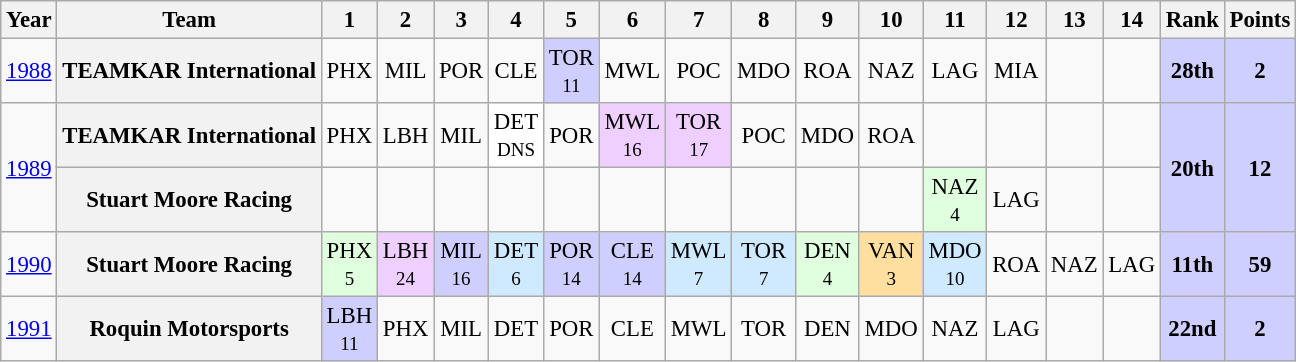<table class="wikitable" style="text-align:center; font-size:95%">
<tr>
<th>Year</th>
<th>Team</th>
<th>1</th>
<th>2</th>
<th>3</th>
<th>4</th>
<th>5</th>
<th>6</th>
<th>7</th>
<th>8</th>
<th>9</th>
<th>10</th>
<th>11</th>
<th>12</th>
<th>13</th>
<th>14</th>
<th>Rank</th>
<th>Points</th>
</tr>
<tr>
<td><a href='#'>1988</a></td>
<th>TEAMKAR International</th>
<td>PHX</td>
<td>MIL</td>
<td>POR</td>
<td>CLE</td>
<td style="background:#CFCFFF;">TOR<br><small>11</small></td>
<td>MWL</td>
<td>POC</td>
<td>MDO</td>
<td>ROA</td>
<td>NAZ</td>
<td>LAG</td>
<td>MIA</td>
<td></td>
<td></td>
<td style="background:#CFCFFF;"><strong>28th</strong></td>
<td style="background:#CFCFFF;"><strong>2</strong></td>
</tr>
<tr>
<td rowspan=2><a href='#'>1989</a></td>
<th>TEAMKAR International</th>
<td>PHX</td>
<td>LBH</td>
<td>MIL</td>
<td style="background:#FFFFFF;">DET<br><small>DNS</small></td>
<td>POR</td>
<td style="background:#EFCFFF;">MWL<br><small>16</small></td>
<td style="background:#EFCFFF;">TOR<br><small>17</small></td>
<td>POC</td>
<td>MDO</td>
<td>ROA</td>
<td></td>
<td></td>
<td></td>
<td></td>
<td rowspan=2 style="background:#CFCFFF;"><strong>20th</strong></td>
<td rowspan=2 style="background:#CFCFFF;"><strong>12</strong></td>
</tr>
<tr>
<th>Stuart Moore Racing</th>
<td></td>
<td></td>
<td></td>
<td></td>
<td></td>
<td></td>
<td></td>
<td></td>
<td></td>
<td></td>
<td style="background:#DFFFDF;">NAZ<br><small>4</small></td>
<td>LAG</td>
<td></td>
<td></td>
</tr>
<tr>
<td><a href='#'>1990</a></td>
<th>Stuart Moore Racing</th>
<td style="background:#DFFFDF;">PHX<br><small>5</small></td>
<td style="background:#EFCFFF;">LBH<br><small>24</small></td>
<td style="background:#CFCFFF;">MIL<br><small>16</small></td>
<td style="background:#CFEAFF;">DET<br><small>6</small></td>
<td style="background:#CFCFFF;">POR<br><small>14</small></td>
<td style="background:#CFCFFF;">CLE<br><small>14</small></td>
<td style="background:#CFEAFF;">MWL<br><small>7</small></td>
<td style="background:#CFEAFF;">TOR<br><small>7</small></td>
<td style="background:#DFFFDF;">DEN<br><small>4</small></td>
<td style="background:#FFDF9F;">VAN<br><small>3</small></td>
<td style="background:#CFEAFF;">MDO<br><small>10</small></td>
<td>ROA</td>
<td>NAZ</td>
<td>LAG</td>
<td style="background:#CFCFFF;"><strong>11th</strong></td>
<td style="background:#CFCFFF;"><strong>59</strong></td>
</tr>
<tr>
<td><a href='#'>1991</a></td>
<th>Roquin Motorsports</th>
<td style="background:#CFCFFF;">LBH<br><small>11</small></td>
<td>PHX</td>
<td>MIL</td>
<td>DET</td>
<td>POR</td>
<td>CLE</td>
<td>MWL</td>
<td>TOR</td>
<td>DEN</td>
<td>MDO</td>
<td>NAZ</td>
<td>LAG</td>
<td></td>
<td></td>
<td style="background:#CFCFFF;"><strong>22nd</strong></td>
<td style="background:#CFCFFF;"><strong>2</strong></td>
</tr>
</table>
